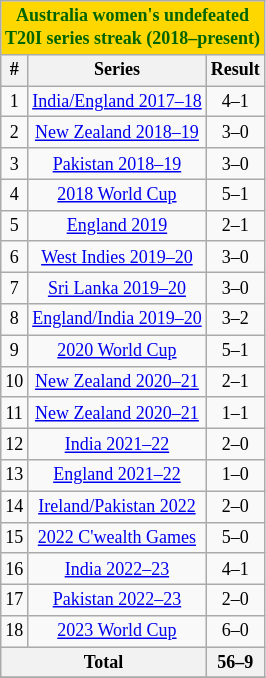<table class="wikitable floatright" style="text-align:center; font-size:75%">
<tr>
<th style="text-align:center; background:gold; color:darkgreen;" colspan="5">Australia women's undefeated<br>T20I series streak (2018–present)</th>
</tr>
<tr>
<th style="text-align:center">#</th>
<th style="text-align:center">Series</th>
<th style="text-align:center">Result</th>
</tr>
<tr>
<td>1</td>
<td><a href='#'>India/England 2017–18</a></td>
<td>4–1</td>
</tr>
<tr>
<td>2</td>
<td><a href='#'>New Zealand 2018–19</a></td>
<td>3–0</td>
</tr>
<tr>
<td>3</td>
<td><a href='#'>Pakistan 2018–19</a></td>
<td>3–0</td>
</tr>
<tr>
<td>4</td>
<td><a href='#'>2018 World Cup</a></td>
<td>5–1</td>
</tr>
<tr>
<td>5</td>
<td><a href='#'>England 2019</a></td>
<td>2–1</td>
</tr>
<tr>
<td>6</td>
<td><a href='#'>West Indies 2019–20</a></td>
<td>3–0</td>
</tr>
<tr>
<td>7</td>
<td><a href='#'>Sri Lanka 2019–20</a></td>
<td>3–0</td>
</tr>
<tr>
<td>8</td>
<td><a href='#'>England/India 2019–20</a></td>
<td>3–2</td>
</tr>
<tr>
<td>9</td>
<td><a href='#'>2020 World Cup</a></td>
<td>5–1</td>
</tr>
<tr>
<td>10</td>
<td><a href='#'>New Zealand 2020–21</a></td>
<td>2–1</td>
</tr>
<tr>
<td>11</td>
<td><a href='#'>New Zealand 2020–21</a></td>
<td>1–1</td>
</tr>
<tr>
<td>12</td>
<td><a href='#'>India 2021–22</a></td>
<td>2–0</td>
</tr>
<tr>
<td>13</td>
<td><a href='#'>England 2021–22</a></td>
<td>1–0</td>
</tr>
<tr>
<td>14</td>
<td><a href='#'>Ireland/Pakistan 2022</a></td>
<td>2–0</td>
</tr>
<tr>
<td>15</td>
<td><a href='#'>2022 C'wealth Games</a></td>
<td>5–0</td>
</tr>
<tr>
<td>16</td>
<td><a href='#'>India 2022–23</a></td>
<td>4–1</td>
</tr>
<tr>
<td>17</td>
<td><a href='#'>Pakistan 2022–23</a></td>
<td>2–0</td>
</tr>
<tr>
<td>18</td>
<td><a href='#'>2023 World Cup</a></td>
<td>6–0</td>
</tr>
<tr>
<th colspan="2">Total</th>
<th>56–9</th>
</tr>
<tr>
</tr>
</table>
